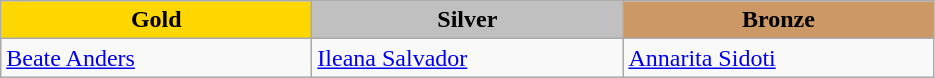<table class="wikitable" style="text-align:left">
<tr align="center">
<td width=200 bgcolor=gold><strong>Gold</strong></td>
<td width=200 bgcolor=silver><strong>Silver</strong></td>
<td width=200 bgcolor=CC9966><strong>Bronze</strong></td>
</tr>
<tr>
<td><a href='#'>Beate Anders</a><br><em></em></td>
<td><a href='#'>Ileana Salvador</a><br><em></em></td>
<td><a href='#'>Annarita Sidoti</a><br><em></em></td>
</tr>
</table>
